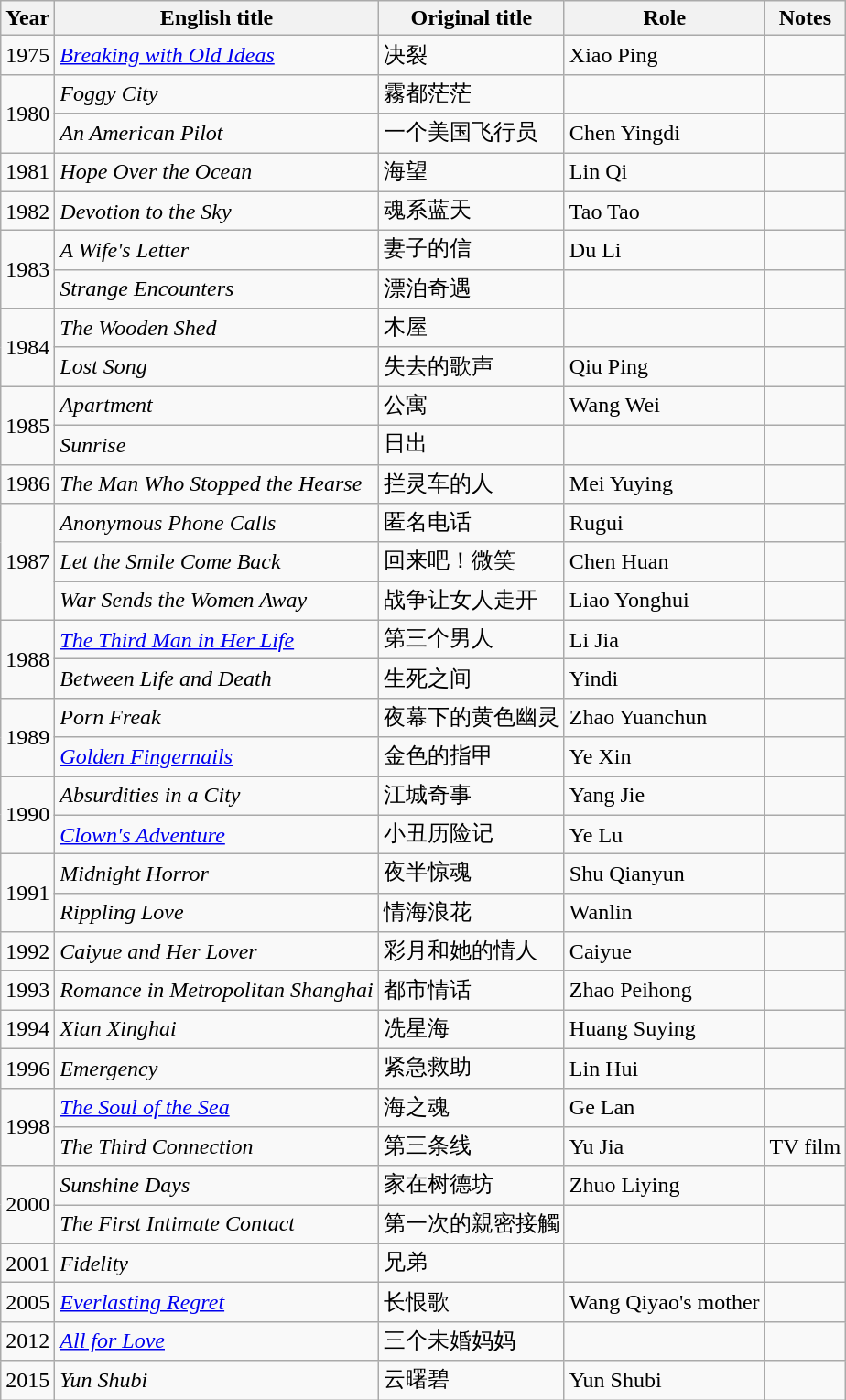<table class="wikitable sortable">
<tr>
<th>Year</th>
<th>English title</th>
<th>Original title</th>
<th>Role</th>
<th class="unsortable">Notes</th>
</tr>
<tr>
<td>1975</td>
<td><em><a href='#'>Breaking with Old Ideas</a></em></td>
<td>决裂</td>
<td>Xiao Ping</td>
<td></td>
</tr>
<tr>
<td rowspan=2>1980</td>
<td><em>Foggy City</em></td>
<td>霧都茫茫</td>
<td></td>
<td></td>
</tr>
<tr>
<td><em>An American Pilot</em></td>
<td>一个美国飞行员</td>
<td>Chen Yingdi</td>
<td></td>
</tr>
<tr>
<td>1981</td>
<td><em>Hope Over the Ocean</em></td>
<td>海望</td>
<td>Lin Qi</td>
<td></td>
</tr>
<tr>
<td>1982</td>
<td><em>Devotion to the Sky</em></td>
<td>魂系蓝天</td>
<td>Tao Tao</td>
<td></td>
</tr>
<tr>
<td rowspan=2>1983</td>
<td><em>A Wife's Letter</em></td>
<td>妻子的信</td>
<td>Du Li</td>
<td></td>
</tr>
<tr>
<td><em>Strange Encounters</em></td>
<td>漂泊奇遇</td>
<td></td>
<td></td>
</tr>
<tr>
<td rowspan=2>1984</td>
<td><em>The Wooden Shed</em></td>
<td>木屋</td>
<td></td>
<td></td>
</tr>
<tr>
<td><em>Lost Song</em></td>
<td>失去的歌声</td>
<td>Qiu Ping</td>
<td></td>
</tr>
<tr>
<td rowspan=2>1985</td>
<td><em>Apartment</em></td>
<td>公寓</td>
<td>Wang Wei</td>
<td></td>
</tr>
<tr>
<td><em>Sunrise</em></td>
<td>日出</td>
<td></td>
<td></td>
</tr>
<tr>
<td>1986</td>
<td><em>The Man Who Stopped the Hearse</em></td>
<td>拦灵车的人</td>
<td>Mei Yuying</td>
<td></td>
</tr>
<tr>
<td rowspan=3>1987</td>
<td><em>Anonymous Phone Calls</em></td>
<td>匿名电话</td>
<td>Rugui</td>
<td></td>
</tr>
<tr>
<td><em>Let the Smile Come Back</em></td>
<td>回来吧！微笑</td>
<td>Chen Huan</td>
<td></td>
</tr>
<tr>
<td><em>War Sends the Women Away</em></td>
<td>战争让女人走开</td>
<td>Liao Yonghui</td>
<td></td>
</tr>
<tr>
<td rowspan=2>1988</td>
<td><em><a href='#'>The Third Man in Her Life</a></em></td>
<td>第三个男人</td>
<td>Li Jia</td>
<td></td>
</tr>
<tr>
<td><em>Between Life and Death</em></td>
<td>生死之间</td>
<td>Yindi</td>
<td></td>
</tr>
<tr>
<td rowspan=2>1989</td>
<td><em>Porn Freak</em></td>
<td>夜幕下的黄色幽灵</td>
<td>Zhao Yuanchun</td>
<td></td>
</tr>
<tr>
<td><em><a href='#'>Golden Fingernails</a></em></td>
<td>金色的指甲</td>
<td>Ye Xin</td>
<td></td>
</tr>
<tr>
<td rowspan=2>1990</td>
<td><em>Absurdities in a City</em></td>
<td>江城奇事</td>
<td>Yang Jie</td>
<td></td>
</tr>
<tr>
<td><em><a href='#'>Clown's Adventure</a></em></td>
<td>小丑历险记</td>
<td>Ye Lu</td>
<td></td>
</tr>
<tr>
<td rowspan=2>1991</td>
<td><em>Midnight Horror</em></td>
<td>夜半惊魂</td>
<td>Shu Qianyun</td>
<td></td>
</tr>
<tr>
<td><em>Rippling Love</em></td>
<td>情海浪花</td>
<td>Wanlin</td>
<td></td>
</tr>
<tr>
<td>1992</td>
<td><em>Caiyue and Her Lover</em></td>
<td>彩月和她的情人</td>
<td>Caiyue</td>
<td></td>
</tr>
<tr>
<td>1993</td>
<td><em>Romance in Metropolitan Shanghai</em></td>
<td>都市情话</td>
<td>Zhao Peihong</td>
<td></td>
</tr>
<tr>
<td>1994</td>
<td><em>Xian Xinghai</em></td>
<td>冼星海</td>
<td>Huang Suying</td>
<td></td>
</tr>
<tr>
<td>1996</td>
<td><em>Emergency</em></td>
<td>紧急救助</td>
<td>Lin Hui</td>
<td></td>
</tr>
<tr>
<td rowspan=2>1998</td>
<td><em><a href='#'>The Soul of the Sea</a></em></td>
<td>海之魂</td>
<td>Ge Lan</td>
<td></td>
</tr>
<tr>
<td><em>The Third Connection</em></td>
<td>第三条线</td>
<td>Yu Jia</td>
<td>TV film</td>
</tr>
<tr>
<td rowspan=2>2000</td>
<td><em>Sunshine Days</em></td>
<td>家在树德坊</td>
<td>Zhuo Liying</td>
<td></td>
</tr>
<tr>
<td><em>The First Intimate Contact</em></td>
<td>第一次的親密接觸</td>
<td></td>
<td></td>
</tr>
<tr>
<td>2001</td>
<td><em>Fidelity</em></td>
<td>兄弟</td>
<td></td>
<td></td>
</tr>
<tr>
<td>2005</td>
<td><em><a href='#'>Everlasting Regret</a></em></td>
<td>长恨歌</td>
<td>Wang Qiyao's mother</td>
<td></td>
</tr>
<tr>
<td>2012</td>
<td><em><a href='#'>All for Love</a></em></td>
<td>三个未婚妈妈</td>
<td></td>
<td></td>
</tr>
<tr>
<td>2015</td>
<td><em>Yun Shubi</em></td>
<td>云曙碧</td>
<td>Yun Shubi</td>
<td></td>
</tr>
</table>
